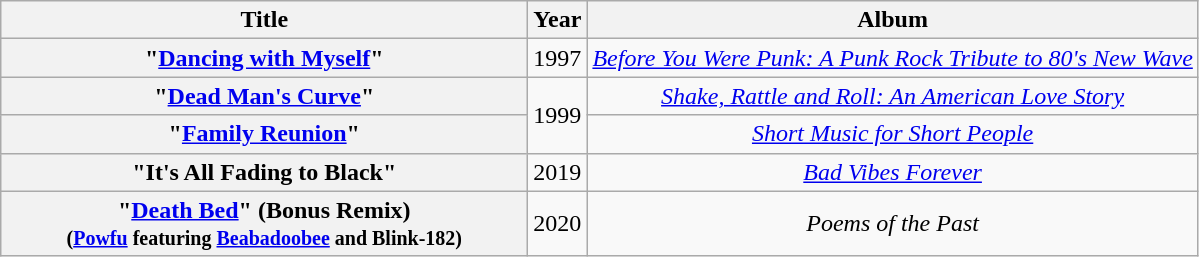<table class="wikitable plainrowheaders" style="text-align:center;">
<tr>
<th scope="col" style="width:21.5em;">Title</th>
<th scope="col">Year</th>
<th scope="col">Album</th>
</tr>
<tr>
<th scope="row">"<a href='#'>Dancing with Myself</a>"</th>
<td>1997</td>
<td><em><a href='#'>Before You Were Punk: A Punk Rock Tribute to 80's New Wave</a></em></td>
</tr>
<tr>
<th scope="row">"<a href='#'>Dead Man's Curve</a>"</th>
<td rowspan="2">1999</td>
<td><em><a href='#'>Shake, Rattle and Roll: An American Love Story</a></em></td>
</tr>
<tr>
<th scope="row">"<a href='#'>Family Reunion</a>"</th>
<td><em><a href='#'>Short Music for Short People</a></em></td>
</tr>
<tr>
<th scope="row">"It's All Fading to Black"<br></th>
<td>2019</td>
<td><em><a href='#'>Bad Vibes Forever</a></em></td>
</tr>
<tr>
<th scope="row">"<a href='#'>Death Bed</a>" (Bonus Remix)<br><small>(<a href='#'>Powfu</a> featuring <a href='#'>Beabadoobee</a> and Blink-182)</small></th>
<td>2020</td>
<td><em>Poems of the Past</em></td>
</tr>
</table>
